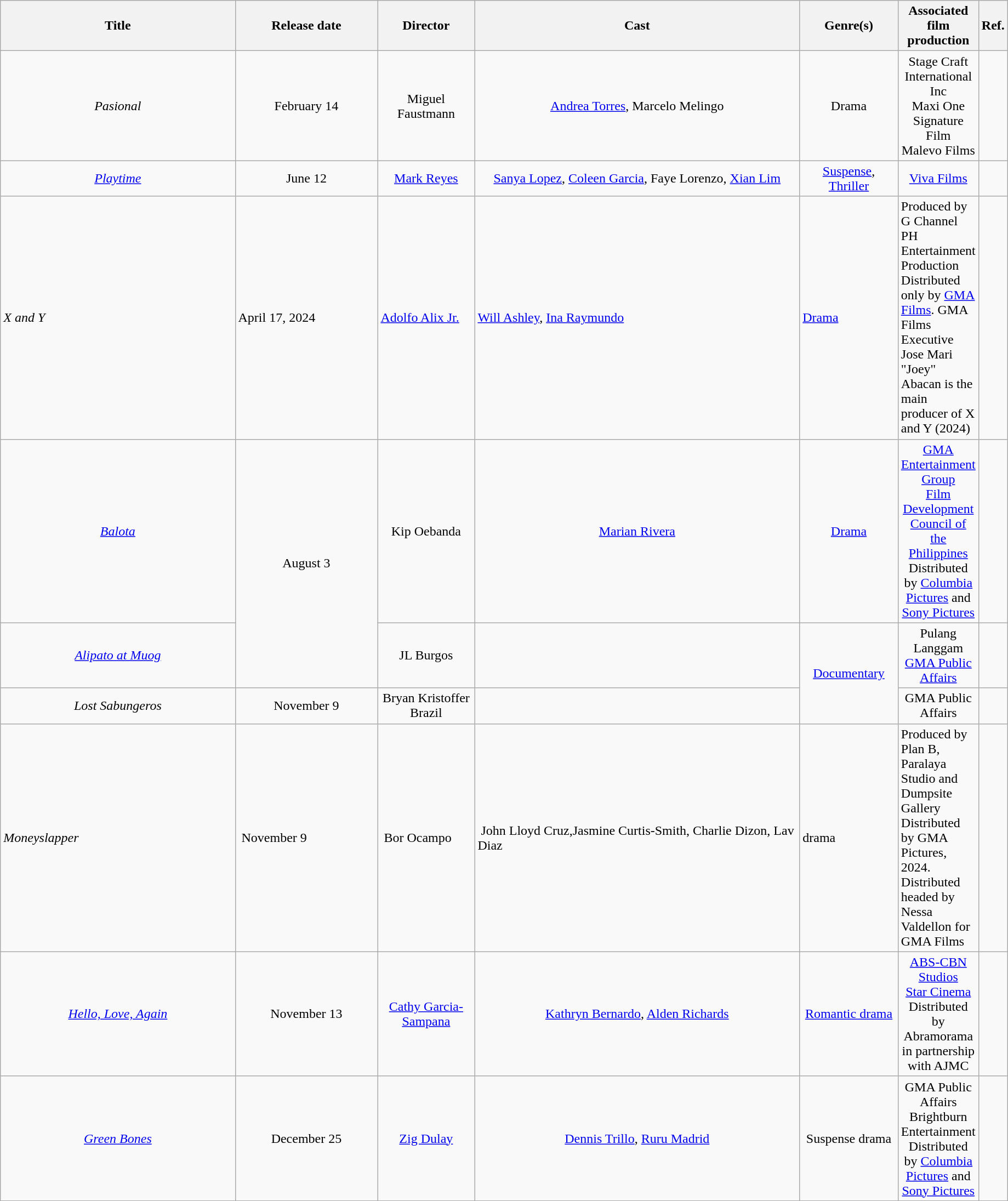<table class="wikitable" style="width:97%">
<tr>
<th style="width:25%;">Title</th>
<th style="width:15%;">Release date</th>
<th style="width:10%;">Director</th>
<th style="width:35%;">Cast </th>
<th style="width:10%;">Genre(s)</th>
<th style="width:20%;">Associated film production</th>
<th style="width:2%;">Ref.</th>
</tr>
<tr>
<td style="text-align: center;"><em>Pasional</em></td>
<td style="text-align: center;">February 14</td>
<td style="text-align: center;">Miguel Faustmann</td>
<td style="text-align: center;"><a href='#'>Andrea Torres</a>, Marcelo Melingo</td>
<td style="text-align: center;">Drama</td>
<td style="text-align: center;">Stage Craft International Inc<br>Maxi One Signature Film<br>Malevo Films</td>
<td></td>
</tr>
<tr>
<td style="text-align: center;"><em><a href='#'>Playtime</a></em></td>
<td style="text-align: center;">June 12</td>
<td style="text-align: center;"><a href='#'>Mark Reyes</a></td>
<td style="text-align: center;"><a href='#'>Sanya Lopez</a>, <a href='#'>Coleen Garcia</a>, Faye Lorenzo, <a href='#'>Xian Lim</a></td>
<td style="text-align: center;"><a href='#'>Suspense</a>, <a href='#'>Thriller</a></td>
<td style="text-align: center;"><a href='#'>Viva Films</a></td>
<td style="text-align: center;"></td>
</tr>
<tr>
<td><em>X and Y</em></td>
<td>April 17, 2024</td>
<td><a href='#'>Adolfo Alix Jr.</a></td>
<td><a href='#'>Will Ashley</a>, <a href='#'>Ina Raymundo</a></td>
<td><a href='#'>Drama</a></td>
<td>Produced by G Channel PH Entertainment Production<br>Distributed only by <a href='#'>GMA Films</a>.
GMA Films Executive Jose Mari "Joey" Abacan is the main producer of X and Y (2024) </td>
<td></td>
</tr>
<tr>
<td style="text-align: center;"><em><a href='#'>Balota</a></em></td>
<td style="text-align: center;" rowspan="2">August 3</td>
<td style="text-align: center;">Kip Oebanda</td>
<td style="text-align: center;"><a href='#'>Marian Rivera</a></td>
<td style="text-align: center;"><a href='#'>Drama</a></td>
<td style="text-align: center;"><a href='#'>GMA Entertainment Group</a><br><a href='#'>Film Development Council of the Philippines</a><br>Distributed by <a href='#'>Columbia Pictures</a> and <a href='#'>Sony Pictures</a> </td>
<td style="text-align: center;"></td>
</tr>
<tr>
<td style="text-align: center;"><em><a href='#'>Alipato at Muog</a></em></td>
<td style="text-align: center;">JL Burgos</td>
<td style="text-align: center;"></td>
<td style="text-align: center;" rowspan="2"><a href='#'>Documentary</a></td>
<td style="text-align: center;">Pulang Langgam<br><a href='#'>GMA Public Affairs</a></td>
<td style="text-align: center;"></td>
</tr>
<tr>
<td style="text-align: center;"><em>Lost Sabungeros</em></td>
<td style="text-align: center;">November 9</td>
<td style="text-align: center;">Bryan Kristoffer Brazil</td>
<td style="text-align: center;"></td>
<td style="text-align: center;">GMA Public Affairs</td>
<td></td>
</tr>
<tr>
<td><em>Moneyslapper</em></td>
<td> November 9</td>
<td> Bor Ocampo</td>
<td> John Lloyd Cruz,Jasmine Curtis-Smith, Charlie Dizon, Lav Diaz</td>
<td>drama</td>
<td>Produced by Plan B, Paralaya Studio and Dumpsite Gallery<br>Distributed by GMA Pictures, 2024. Distributed headed by Nessa Valdellon for GMA Films
</td>
<td></td>
</tr>
<tr>
<td style="text-align: center;"><em><a href='#'>Hello, Love, Again</a></em></td>
<td style="text-align: center;">November 13</td>
<td style="text-align: center;"><a href='#'>Cathy Garcia-Sampana</a></td>
<td style="text-align: center;"><a href='#'>Kathryn Bernardo</a>, <a href='#'>Alden Richards</a></td>
<td style="text-align: center;"><a href='#'>Romantic drama</a></td>
<td style="text-align: center;"><a href='#'>ABS-CBN Studios</a><br><a href='#'>Star Cinema</a><br>Distributed by Abramorama in partnership with AJMC </td>
<td style="text-align: center;"></td>
</tr>
<tr>
<td style="text-align: center;"><em><a href='#'>Green Bones</a></em></td>
<td style="text-align: center;">December 25</td>
<td style="text-align: center;"><a href='#'>Zig Dulay</a></td>
<td style="text-align: center;"><a href='#'>Dennis Trillo</a>, <a href='#'>Ruru Madrid</a></td>
<td style="text-align: center;">Suspense drama</td>
<td style="text-align: center;">GMA Public Affairs<br>Brightburn Entertainment<br>Distributed by <a href='#'>Columbia Pictures</a> and <a href='#'>Sony Pictures</a> </td>
<td style="text-align: center;"></td>
</tr>
</table>
